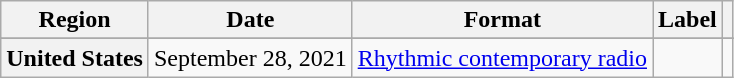<table class="wikitable plainrowheaders">
<tr>
<th scope="col">Region</th>
<th scope="col">Date</th>
<th scope="col">Format</th>
<th scope="col">Label</th>
<th scope="col"></th>
</tr>
<tr>
</tr>
<tr>
<th scope="row">United States</th>
<td>September 28, 2021</td>
<td><a href='#'>Rhythmic contemporary radio</a></td>
<td></td>
<td></td>
</tr>
</table>
